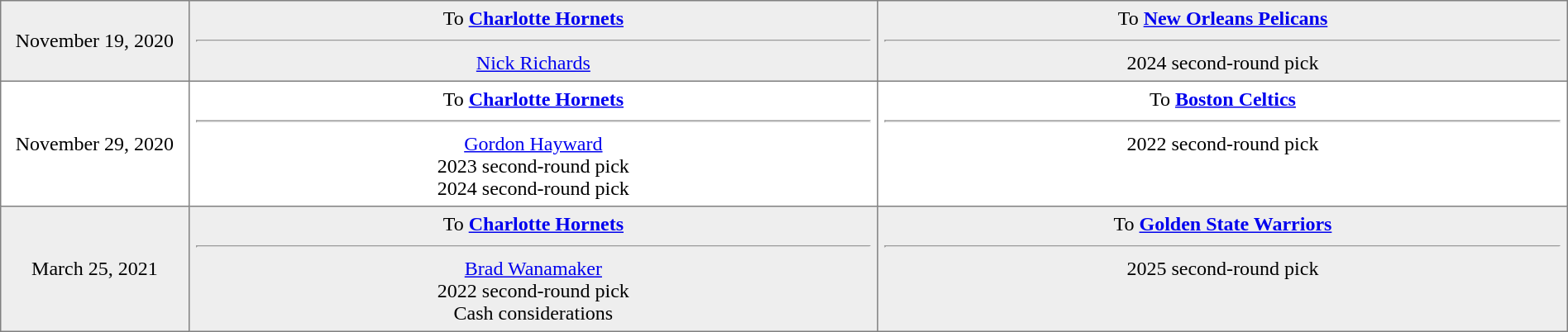<table border="1" style="border-collapse:collapse; text-align:center; width:100%;"  cellpadding="5">
<tr style="background:#eee;">
<td style="width:12%">November 19, 2020</td>
<td style="width:44%" valign="top">To <strong><a href='#'>Charlotte Hornets</a></strong><hr><a href='#'>Nick Richards</a></td>
<td style="width:44%" valign="top">To <strong><a href='#'>New Orleans Pelicans</a></strong><hr>2024 second-round pick</td>
</tr>
<tr>
<td style="width:12%">November 29, 2020</td>
<td style="width:44%" valign="top">To <strong><a href='#'>Charlotte Hornets</a></strong><hr><a href='#'>Gordon Hayward</a><br>2023 second-round pick<br>2024 second-round pick</td>
<td style="width:44%" valign="top">To <strong><a href='#'>Boston Celtics</a></strong><hr>2022 second-round pick</td>
</tr>
<tr style="background:#eee;">
<td style="width:12%">March 25, 2021</td>
<td style="width:44%" valign="top">To <strong><a href='#'>Charlotte Hornets</a></strong><hr><a href='#'>Brad Wanamaker</a><br>2022 second-round pick<br>Cash considerations</td>
<td style="width:44%" valign="top">To <strong><a href='#'>Golden State Warriors</a></strong><hr>2025 second-round pick</td>
</tr>
</table>
